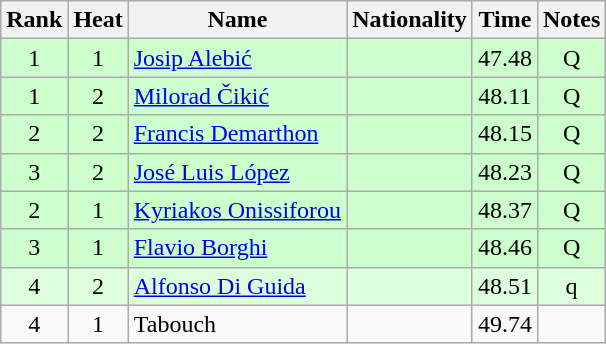<table class="wikitable sortable" style="text-align:center">
<tr>
<th>Rank</th>
<th>Heat</th>
<th>Name</th>
<th>Nationality</th>
<th>Time</th>
<th>Notes</th>
</tr>
<tr bgcolor=ccffcc>
<td>1</td>
<td>1</td>
<td align=left><a href='#'>Josip Alebić</a></td>
<td align=left></td>
<td>47.48</td>
<td>Q</td>
</tr>
<tr bgcolor=ccffcc>
<td>1</td>
<td>2</td>
<td align=left><a href='#'>Milorad Čikić</a></td>
<td align=left></td>
<td>48.11</td>
<td>Q</td>
</tr>
<tr bgcolor=ccffcc>
<td>2</td>
<td>2</td>
<td align=left><a href='#'>Francis Demarthon</a></td>
<td align=left></td>
<td>48.15</td>
<td>Q</td>
</tr>
<tr bgcolor=ccffcc>
<td>3</td>
<td>2</td>
<td align=left><a href='#'>José Luis López</a></td>
<td align=left></td>
<td>48.23</td>
<td>Q</td>
</tr>
<tr bgcolor=ccffcc>
<td>2</td>
<td>1</td>
<td align=left><a href='#'>Kyriakos Onissiforou</a></td>
<td align=left></td>
<td>48.37</td>
<td>Q</td>
</tr>
<tr bgcolor=ccffcc>
<td>3</td>
<td>1</td>
<td align=left><a href='#'>Flavio Borghi</a></td>
<td align=left></td>
<td>48.46</td>
<td>Q</td>
</tr>
<tr bgcolor=ddffdd>
<td>4</td>
<td>2</td>
<td align=left><a href='#'>Alfonso Di Guida</a></td>
<td align=left></td>
<td>48.51</td>
<td>q</td>
</tr>
<tr>
<td>4</td>
<td>1</td>
<td align=left>Tabouch</td>
<td align=left></td>
<td>49.74</td>
<td></td>
</tr>
</table>
